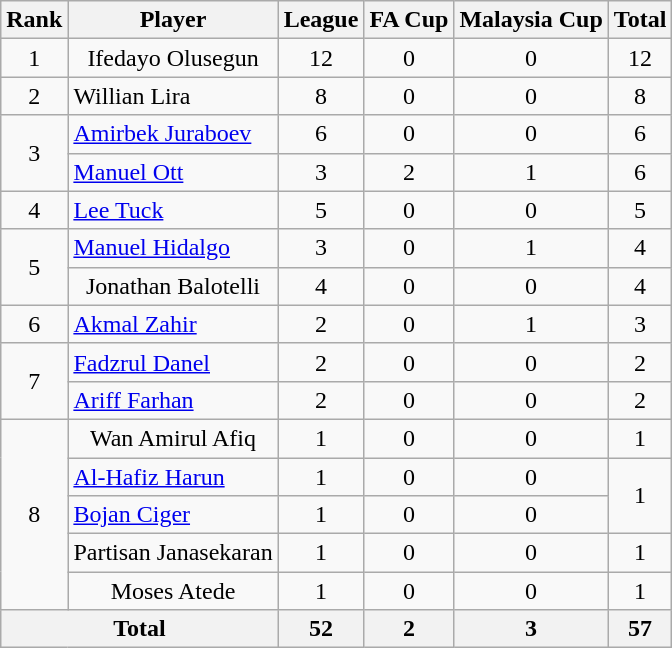<table class="wikitable" style="text-align:center;">
<tr>
<th>Rank</th>
<th>Player</th>
<th>League</th>
<th>FA Cup</th>
<th>Malaysia Cup</th>
<th>Total</th>
</tr>
<tr>
<td>1</td>
<td> Ifedayo Olusegun</td>
<td>12</td>
<td>0</td>
<td>0</td>
<td>12</td>
</tr>
<tr>
<td rowspan="1">2</td>
<td align="left"> Willian Lira</td>
<td>8</td>
<td>0</td>
<td>0</td>
<td rowspan="1">8</td>
</tr>
<tr>
<td rowspan="2">3</td>
<td align=left> <a href='#'>Amirbek Juraboev</a></td>
<td>6</td>
<td>0</td>
<td>0</td>
<td rowspan=1>6</td>
</tr>
<tr>
<td align="left"> <a href='#'>Manuel Ott</a></td>
<td>3</td>
<td>2</td>
<td>1</td>
<td>6</td>
</tr>
<tr>
<td>4</td>
<td align="left"> <a href='#'>Lee Tuck</a></td>
<td>5</td>
<td>0</td>
<td>0</td>
<td>5</td>
</tr>
<tr>
<td rowspan="2">5</td>
<td align="left"> <a href='#'>Manuel Hidalgo</a></td>
<td>3</td>
<td>0</td>
<td>1</td>
<td>4</td>
</tr>
<tr>
<td> Jonathan Balotelli</td>
<td>4</td>
<td>0</td>
<td>0</td>
<td>4</td>
</tr>
<tr>
<td>6</td>
<td align="left"> <a href='#'>Akmal Zahir</a></td>
<td>2</td>
<td>0</td>
<td>1</td>
<td>3</td>
</tr>
<tr>
<td rowspan="2">7</td>
<td align="left"> <a href='#'>Fadzrul Danel</a></td>
<td>2</td>
<td>0</td>
<td>0</td>
<td>2</td>
</tr>
<tr>
<td align="left"> <a href='#'>Ariff Farhan</a></td>
<td>2</td>
<td>0</td>
<td>0</td>
<td>2</td>
</tr>
<tr>
<td rowspan="5">8</td>
<td> Wan Amirul Afiq</td>
<td>1</td>
<td>0</td>
<td>0</td>
<td>1</td>
</tr>
<tr>
<td align="left"> <a href='#'>Al-Hafiz Harun</a></td>
<td>1</td>
<td>0</td>
<td>0</td>
<td rowspan="2">1</td>
</tr>
<tr>
<td align="left"> <a href='#'>Bojan Ciger</a></td>
<td>1</td>
<td>0</td>
<td>0</td>
</tr>
<tr>
<td> Partisan Janasekaran</td>
<td>1</td>
<td>0</td>
<td>0</td>
<td>1</td>
</tr>
<tr>
<td> Moses Atede</td>
<td>1</td>
<td>0</td>
<td>0</td>
<td>1</td>
</tr>
<tr>
<th colspan=2>Total</th>
<th>52</th>
<th>2</th>
<th>3</th>
<th>57</th>
</tr>
</table>
